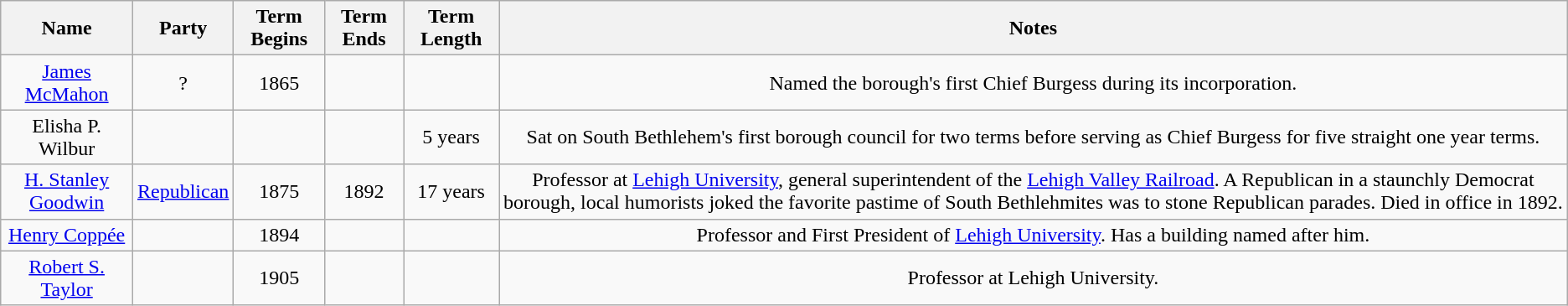<table class="wikitable" style="text-align:center">
<tr>
<th>Name</th>
<th>Party</th>
<th>Term Begins</th>
<th>Term Ends</th>
<th>Term Length</th>
<th>Notes</th>
</tr>
<tr>
<td><a href='#'>James McMahon</a></td>
<td>?</td>
<td>1865</td>
<td></td>
<td></td>
<td>Named the borough's first Chief Burgess during its incorporation.</td>
</tr>
<tr>
<td>Elisha P. Wilbur</td>
<td></td>
<td></td>
<td></td>
<td>5 years</td>
<td>Sat on South Bethlehem's first borough council for two terms before serving as Chief Burgess for five straight one year terms.</td>
</tr>
<tr>
<td><a href='#'>H. Stanley Goodwin</a></td>
<td><a href='#'>Republican</a></td>
<td>1875</td>
<td>1892</td>
<td>17 years</td>
<td>Professor at <a href='#'>Lehigh University</a>, general superintendent of the <a href='#'>Lehigh Valley Railroad</a>. A Republican in a staunchly Democrat borough, local humorists joked the favorite pastime of South Bethlehmites was to stone Republican parades. Died in office in 1892.</td>
</tr>
<tr>
<td><a href='#'>Henry Coppée</a></td>
<td></td>
<td>1894</td>
<td></td>
<td></td>
<td>Professor and First President of <a href='#'>Lehigh University</a>. Has a building named after him.</td>
</tr>
<tr>
<td><a href='#'>Robert S. Taylor</a></td>
<td></td>
<td>1905</td>
<td></td>
<td></td>
<td>Professor at Lehigh University.</td>
</tr>
</table>
